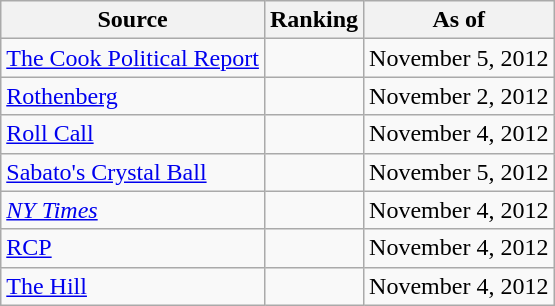<table class="wikitable" style="text-align:center">
<tr>
<th>Source</th>
<th>Ranking</th>
<th>As of</th>
</tr>
<tr>
<td align=left><a href='#'>The Cook Political Report</a></td>
<td></td>
<td>November 5, 2012</td>
</tr>
<tr>
<td align=left><a href='#'>Rothenberg</a></td>
<td></td>
<td>November 2, 2012</td>
</tr>
<tr>
<td align=left><a href='#'>Roll Call</a></td>
<td></td>
<td>November 4, 2012</td>
</tr>
<tr>
<td align=left><a href='#'>Sabato's Crystal Ball</a></td>
<td></td>
<td>November 5, 2012</td>
</tr>
<tr>
<td align=left><a href='#'><em>NY Times</em></a></td>
<td></td>
<td>November 4, 2012</td>
</tr>
<tr>
<td align="left"><a href='#'>RCP</a></td>
<td></td>
<td>November 4, 2012</td>
</tr>
<tr>
<td align=left><a href='#'>The Hill</a></td>
<td></td>
<td>November 4, 2012</td>
</tr>
</table>
